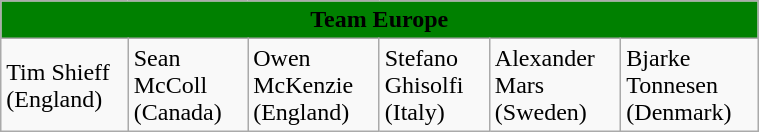<table class="wikitable" style="width:40%; text-align=center;">
<tr>
<th colspan="6" style="background:green;">Team Europe</th>
</tr>
<tr>
<td style="width:10%;">Tim Shieff (England)</td>
<td style="width:10%;">Sean McColl (Canada)</td>
<td style="width:10%;">Owen McKenzie (England)</td>
<td style="width:10%;">Stefano Ghisolfi (Italy)</td>
<td style="width:10%;">Alexander Mars (Sweden)</td>
<td style="width:10%;">Bjarke Tonnesen (Denmark)</td>
</tr>
</table>
